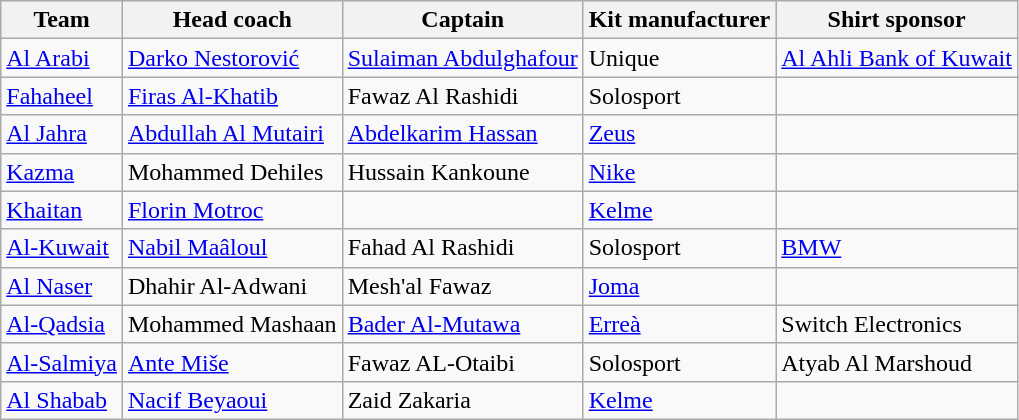<table class="wikitable sortable">
<tr>
<th>Team</th>
<th>Head coach</th>
<th>Captain</th>
<th>Kit manufacturer</th>
<th>Shirt sponsor</th>
</tr>
<tr>
<td><a href='#'>Al Arabi</a></td>
<td> <a href='#'>Darko Nestorović</a></td>
<td> <a href='#'>Sulaiman Abdulghafour</a></td>
<td>Unique</td>
<td><a href='#'>Al Ahli Bank of Kuwait</a></td>
</tr>
<tr>
<td><a href='#'>Fahaheel</a></td>
<td> <a href='#'>Firas Al-Khatib</a></td>
<td> Fawaz Al Rashidi</td>
<td>Solosport</td>
<td></td>
</tr>
<tr>
<td><a href='#'>Al Jahra</a></td>
<td> <a href='#'>Abdullah Al Mutairi</a></td>
<td> <a href='#'>Abdelkarim Hassan</a></td>
<td><a href='#'>Zeus</a></td>
<td></td>
</tr>
<tr>
<td><a href='#'>Kazma</a></td>
<td> Mohammed Dehiles</td>
<td> Hussain Kankoune</td>
<td><a href='#'>Nike</a></td>
<td></td>
</tr>
<tr>
<td><a href='#'>Khaitan</a></td>
<td> <a href='#'>Florin Motroc</a></td>
<td></td>
<td><a href='#'>Kelme</a></td>
<td></td>
</tr>
<tr>
<td><a href='#'>Al-Kuwait</a></td>
<td>  <a href='#'>Nabil Maâloul</a></td>
<td> Fahad Al Rashidi</td>
<td>Solosport</td>
<td><a href='#'>BMW</a></td>
</tr>
<tr>
<td><a href='#'>Al Naser</a></td>
<td> Dhahir Al-Adwani</td>
<td> Mesh'al Fawaz</td>
<td><a href='#'>Joma</a></td>
<td></td>
</tr>
<tr>
<td><a href='#'>Al-Qadsia</a></td>
<td> Mohammed Mashaan</td>
<td> <a href='#'>Bader Al-Mutawa</a></td>
<td><a href='#'>Erreà</a></td>
<td>Switch Electronics</td>
</tr>
<tr>
<td><a href='#'>Al-Salmiya</a></td>
<td> <a href='#'>Ante Miše</a></td>
<td> Fawaz AL-Otaibi</td>
<td>Solosport</td>
<td>Atyab Al Marshoud</td>
</tr>
<tr>
<td><a href='#'>Al Shabab</a></td>
<td> <a href='#'>Nacif Beyaoui</a></td>
<td>  Zaid Zakaria</td>
<td><a href='#'>Kelme</a></td>
<td></td>
</tr>
</table>
